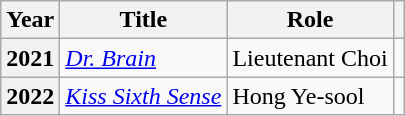<table class="wikitable plainrowheaders sortable">
<tr>
<th scope="col">Year</th>
<th scope="col">Title</th>
<th scope="col">Role</th>
<th scope="col" class="unsortable"></th>
</tr>
<tr>
<th scope="row">2021</th>
<td><em><a href='#'>Dr. Brain</a></em></td>
<td>Lieutenant Choi</td>
<td style="text-align:center"></td>
</tr>
<tr>
<th scope="row">2022</th>
<td><em><a href='#'>Kiss Sixth Sense</a></em></td>
<td>Hong Ye-sool</td>
<td style="text-align:center"></td>
</tr>
</table>
